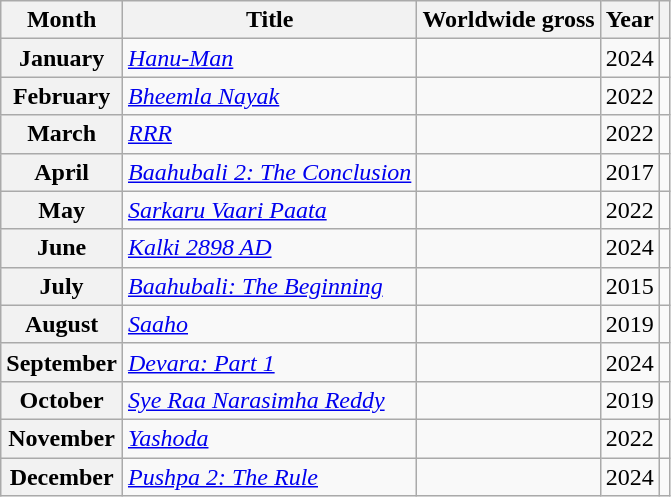<table class="wikitable sortable plainrowheaders">
<tr>
<th scope="col">Month</th>
<th scope="col">Title</th>
<th scope="col">Worldwide gross</th>
<th scope="col">Year</th>
<th scope="col" class="unsortable"></th>
</tr>
<tr>
<th scope="row">January</th>
<td><em><a href='#'>Hanu-Man</a></em></td>
<td align="right"></td>
<td align="center">2024</td>
<td align="center"></td>
</tr>
<tr>
<th scope="row">February</th>
<td><em><a href='#'>Bheemla Nayak</a></em></td>
<td align="right"></td>
<td align="center">2022</td>
<td align="center"></td>
</tr>
<tr>
<th scope="row">March</th>
<td><em><a href='#'>RRR</a></em></td>
<td align="right"></td>
<td align="center">2022</td>
<td align="center"></td>
</tr>
<tr>
<th scope="row">April</th>
<td><em><a href='#'>Baahubali 2: The Conclusion</a></em></td>
<td align="right"></td>
<td align="center">2017</td>
<td align="center"></td>
</tr>
<tr>
<th scope="row">May</th>
<td><em><a href='#'>Sarkaru Vaari Paata</a></em></td>
<td align="right"></td>
<td align="center">2022</td>
<td align="center"></td>
</tr>
<tr>
<th scope="row">June</th>
<td><em><a href='#'>Kalki 2898 AD</a></em></td>
<td align="right"></td>
<td align="center">2024</td>
<td align="center"></td>
</tr>
<tr>
<th scope="row">July</th>
<td><em><a href='#'>Baahubali: The Beginning</a></em></td>
<td align="right"></td>
<td align="center">2015</td>
<td align="center"></td>
</tr>
<tr>
<th scope="row">August</th>
<td><em><a href='#'>Saaho</a></em></td>
<td align="right"></td>
<td align="center">2019</td>
<td align="center"></td>
</tr>
<tr>
<th scope="row">September</th>
<td><em><a href='#'>Devara: Part 1</a></em></td>
<td align="right"></td>
<td align="center">2024</td>
<td align="center"></td>
</tr>
<tr>
<th scope="row">October</th>
<td><em><a href='#'>Sye Raa Narasimha Reddy</a></em></td>
<td align="right"></td>
<td align="center">2019</td>
<td align="center"></td>
</tr>
<tr>
<th scope="row">November</th>
<td><em><a href='#'>Yashoda</a></em></td>
<td align="right"></td>
<td align="center">2022</td>
<td align="center"></td>
</tr>
<tr>
<th scope="row">December</th>
<td><em><a href='#'>Pushpa 2: The Rule</a></em></td>
<td align="right"></td>
<td align="center">2024</td>
<td align="center"></td>
</tr>
</table>
